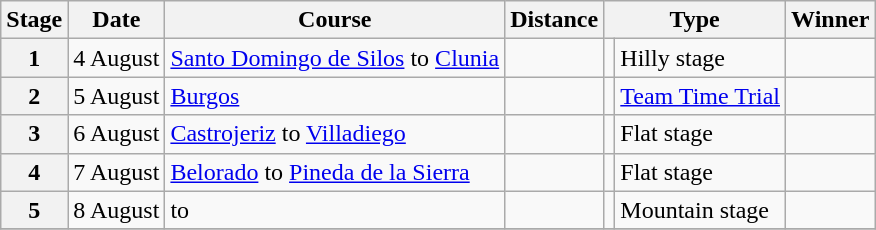<table class="wikitable">
<tr>
<th scope="col">Stage</th>
<th scope="col">Date</th>
<th scope="col">Course</th>
<th scope="col">Distance</th>
<th scope="col" colspan="2">Type</th>
<th scope="col">Winner</th>
</tr>
<tr>
<th scope="row">1</th>
<td style="text-align:right;">4 August</td>
<td><a href='#'>Santo Domingo de Silos</a> to <a href='#'>Clunia</a></td>
<td></td>
<td></td>
<td>Hilly stage</td>
<td></td>
</tr>
<tr>
<th scope="row">2</th>
<td style="text-align:right;">5 August</td>
<td><a href='#'>Burgos</a></td>
<td></td>
<td></td>
<td><a href='#'>Team Time Trial</a></td>
<td></td>
</tr>
<tr>
<th scope="row">3</th>
<td style="text-align:right;">6 August</td>
<td><a href='#'>Castrojeriz</a> to <a href='#'>Villadiego</a></td>
<td></td>
<td></td>
<td>Flat stage</td>
<td></td>
</tr>
<tr>
<th scope="row">4</th>
<td style="text-align:right;">7 August</td>
<td><a href='#'>Belorado</a> to <a href='#'>Pineda de la Sierra</a></td>
<td></td>
<td></td>
<td>Flat stage</td>
<td></td>
</tr>
<tr>
<th scope="row">5</th>
<td style="text-align:right;">8 August</td>
<td> to </td>
<td></td>
<td></td>
<td>Mountain stage</td>
<td></td>
</tr>
<tr>
</tr>
</table>
